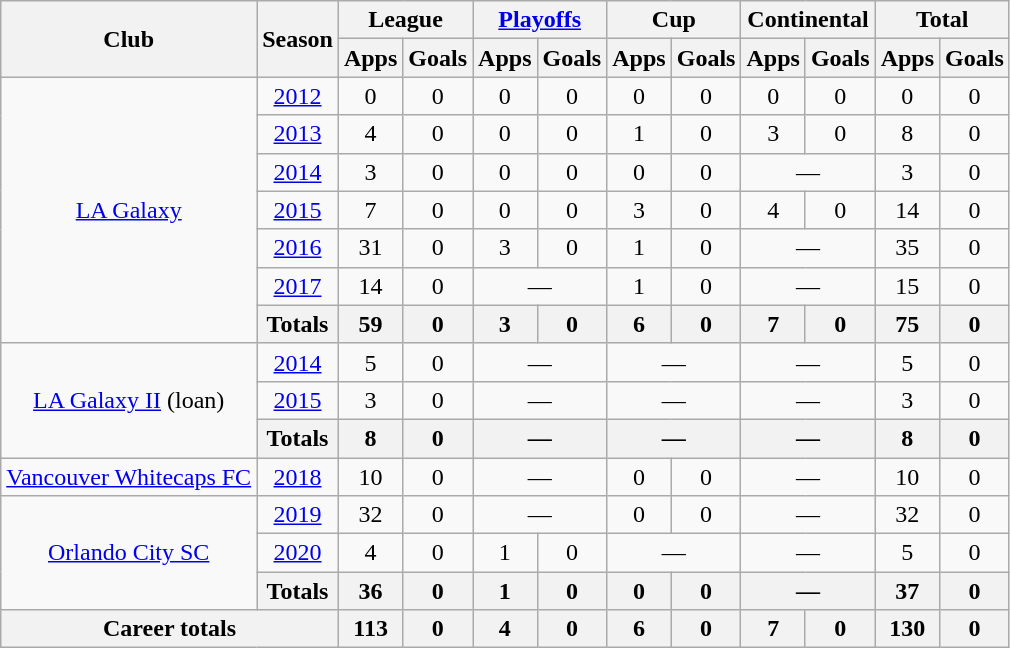<table class="wikitable" Style="text-align: center">
<tr>
<th rowspan="2">Club</th>
<th rowspan="2">Season</th>
<th colspan="2">League</th>
<th colspan="2"><a href='#'>Playoffs</a></th>
<th colspan="2">Cup</th>
<th colspan="2">Continental</th>
<th colspan="2">Total</th>
</tr>
<tr>
<th>Apps</th>
<th>Goals</th>
<th>Apps</th>
<th>Goals</th>
<th>Apps</th>
<th>Goals</th>
<th>Apps</th>
<th>Goals</th>
<th>Apps</th>
<th>Goals</th>
</tr>
<tr>
<td rowspan="7"><a href='#'>LA Galaxy</a></td>
<td><a href='#'>2012</a></td>
<td>0</td>
<td>0</td>
<td>0</td>
<td>0</td>
<td>0</td>
<td>0</td>
<td>0</td>
<td>0</td>
<td>0</td>
<td>0</td>
</tr>
<tr>
<td><a href='#'>2013</a></td>
<td>4</td>
<td>0</td>
<td>0</td>
<td>0</td>
<td>1</td>
<td>0</td>
<td>3</td>
<td>0</td>
<td>8</td>
<td>0</td>
</tr>
<tr>
<td><a href='#'>2014</a></td>
<td>3</td>
<td>0</td>
<td>0</td>
<td>0</td>
<td>0</td>
<td>0</td>
<td colspan="2">—</td>
<td>3</td>
<td>0</td>
</tr>
<tr>
<td><a href='#'>2015</a></td>
<td>7</td>
<td>0</td>
<td>0</td>
<td>0</td>
<td>3</td>
<td>0</td>
<td>4</td>
<td>0</td>
<td>14</td>
<td>0</td>
</tr>
<tr>
<td><a href='#'>2016</a></td>
<td>31</td>
<td>0</td>
<td>3</td>
<td>0</td>
<td>1</td>
<td>0</td>
<td colspan="2">—</td>
<td>35</td>
<td>0</td>
</tr>
<tr>
<td><a href='#'>2017</a></td>
<td>14</td>
<td>0</td>
<td colspan="2">—</td>
<td>1</td>
<td>0</td>
<td colspan="2">—</td>
<td>15</td>
<td>0</td>
</tr>
<tr>
<th>Totals</th>
<th>59</th>
<th>0</th>
<th>3</th>
<th>0</th>
<th>6</th>
<th>0</th>
<th>7</th>
<th>0</th>
<th>75</th>
<th>0</th>
</tr>
<tr>
<td rowspan="3"><a href='#'>LA Galaxy II</a> (loan)</td>
<td><a href='#'>2014</a></td>
<td>5</td>
<td>0</td>
<td colspan="2">—</td>
<td colspan="2">—</td>
<td colspan="2">—</td>
<td>5</td>
<td>0</td>
</tr>
<tr>
<td><a href='#'>2015</a></td>
<td>3</td>
<td>0</td>
<td colspan="2">—</td>
<td colspan="2">—</td>
<td colspan="2">—</td>
<td>3</td>
<td>0</td>
</tr>
<tr>
<th>Totals</th>
<th>8</th>
<th>0</th>
<th colspan="2">—</th>
<th colspan="2">—</th>
<th colspan="2">—</th>
<th>8</th>
<th>0</th>
</tr>
<tr>
<td><a href='#'>Vancouver Whitecaps FC</a></td>
<td><a href='#'>2018</a></td>
<td>10</td>
<td>0</td>
<td colspan="2">—</td>
<td>0</td>
<td>0</td>
<td colspan="2">—</td>
<td>10</td>
<td>0</td>
</tr>
<tr>
<td rowspan=3><a href='#'>Orlando City SC</a></td>
<td><a href='#'>2019</a></td>
<td>32</td>
<td>0</td>
<td colspan="2">—</td>
<td>0</td>
<td>0</td>
<td colspan="2">—</td>
<td>32</td>
<td>0</td>
</tr>
<tr>
<td><a href='#'>2020</a></td>
<td>4</td>
<td>0</td>
<td>1</td>
<td>0</td>
<td colspan="2">—</td>
<td colspan="2">—</td>
<td>5</td>
<td>0</td>
</tr>
<tr>
<th>Totals</th>
<th>36</th>
<th>0</th>
<th>1</th>
<th>0</th>
<th>0</th>
<th>0</th>
<th colspan="2">—</th>
<th>37</th>
<th>0</th>
</tr>
<tr>
<th colspan="2">Career totals</th>
<th>113</th>
<th>0</th>
<th>4</th>
<th>0</th>
<th>6</th>
<th>0</th>
<th>7</th>
<th>0</th>
<th>130</th>
<th>0</th>
</tr>
</table>
